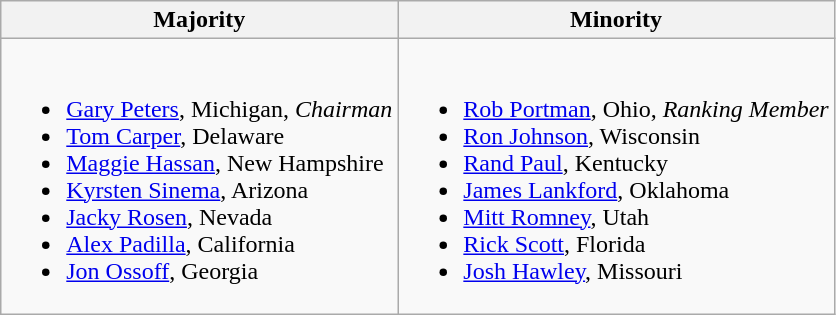<table class=wikitable>
<tr>
<th>Majority</th>
<th>Minority</th>
</tr>
<tr>
<td><br><ul><li><a href='#'>Gary Peters</a>, Michigan, <em>Chairman</em></li><li><a href='#'>Tom Carper</a>, Delaware</li><li><a href='#'>Maggie Hassan</a>, New Hampshire</li><li><a href='#'>Kyrsten Sinema</a>, Arizona</li><li><a href='#'>Jacky Rosen</a>, Nevada</li><li><a href='#'>Alex Padilla</a>, California</li><li><a href='#'>Jon Ossoff</a>, Georgia</li></ul></td>
<td><br><ul><li><a href='#'>Rob Portman</a>, Ohio, <em>Ranking Member</em></li><li><a href='#'>Ron Johnson</a>, Wisconsin</li><li><a href='#'>Rand Paul</a>, Kentucky</li><li><a href='#'>James Lankford</a>, Oklahoma</li><li><a href='#'>Mitt Romney</a>, Utah</li><li><a href='#'>Rick Scott</a>, Florida</li><li><a href='#'>Josh Hawley</a>, Missouri</li></ul></td>
</tr>
</table>
